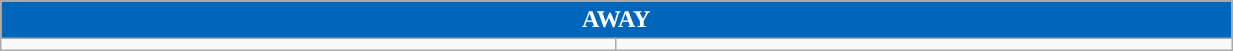<table class="wikitable collapsible collapsed" style="width:65%">
<tr>
<th colspan=6 ! style="color:#FFFFFF; background:#06b">AWAY</th>
</tr>
<tr>
<td></td>
<td></td>
</tr>
</table>
